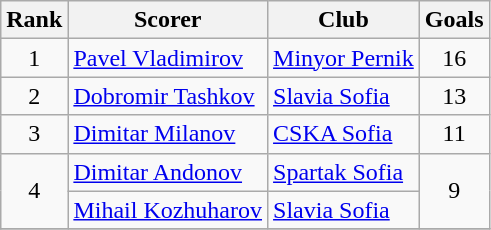<table class="wikitable" style="text-align:center">
<tr>
<th>Rank</th>
<th>Scorer</th>
<th>Club</th>
<th>Goals</th>
</tr>
<tr>
<td rowspan="1">1</td>
<td align="left"> <a href='#'>Pavel Vladimirov</a></td>
<td align="left"><a href='#'>Minyor Pernik</a></td>
<td rowspan="1">16</td>
</tr>
<tr>
<td rowspan="1">2</td>
<td align="left"> <a href='#'>Dobromir Tashkov</a></td>
<td align="left"><a href='#'>Slavia Sofia</a></td>
<td rowspan="1">13</td>
</tr>
<tr>
<td rowspan="1">3</td>
<td align="left"> <a href='#'>Dimitar Milanov</a></td>
<td align="left"><a href='#'>CSKA Sofia</a></td>
<td rowspan="1">11</td>
</tr>
<tr>
<td rowspan="2">4</td>
<td align="left"> <a href='#'>Dimitar Andonov</a></td>
<td align="left"><a href='#'>Spartak Sofia</a></td>
<td rowspan="2">9</td>
</tr>
<tr>
<td align="left"> <a href='#'>Mihail Kozhuharov</a></td>
<td align="left"><a href='#'>Slavia Sofia</a></td>
</tr>
<tr>
</tr>
</table>
